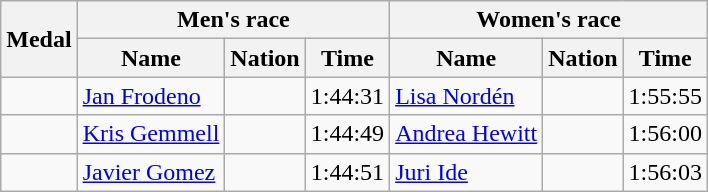<table class="wikitable">
<tr>
<th rowspan="2">Medal</th>
<th colspan="3">Men's race</th>
<th colspan="3">Women's race</th>
</tr>
<tr>
<th>Name</th>
<th>Nation</th>
<th>Time</th>
<th>Name</th>
<th>Nation</th>
<th>Time</th>
</tr>
<tr>
<td align="center"></td>
<td><a href='#'>Jan Frodeno</a></td>
<td></td>
<td>1:44:31</td>
<td><a href='#'>Lisa Nordén</a></td>
<td></td>
<td>1:55:55</td>
</tr>
<tr>
<td align="center"></td>
<td><a href='#'>Kris Gemmell</a></td>
<td></td>
<td>1:44:49</td>
<td><a href='#'>Andrea Hewitt</a></td>
<td></td>
<td>1:56:00</td>
</tr>
<tr>
<td align="center"></td>
<td><a href='#'>Javier Gomez</a></td>
<td></td>
<td>1:44:51</td>
<td><a href='#'>Juri Ide</a></td>
<td></td>
<td>1:56:03</td>
</tr>
</table>
